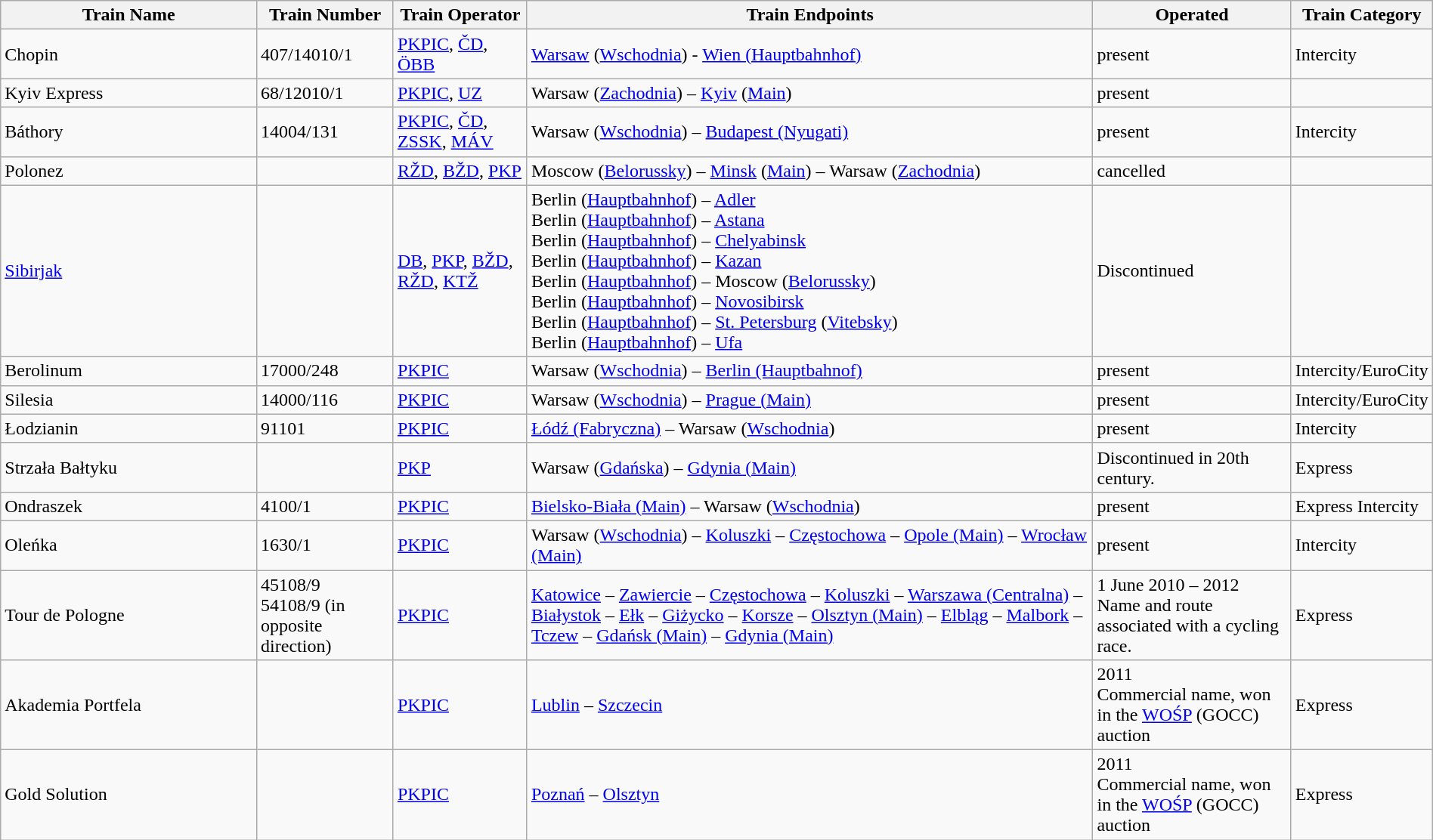<table class="wikitable" width=100%>
<tr>
<th width=20%>Train Name</th>
<th width=10%>Train Number</th>
<th width=10%>Train Operator</th>
<th width=45%>Train Endpoints</th>
<th width=15%>Operated</th>
<th>Train Category</th>
</tr>
<tr>
<td>Chopin</td>
<td>407/14010/1</td>
<td><a href='#'>PKPIC</a>, <a href='#'>ČD</a>, <a href='#'>ÖBB</a></td>
<td><a href='#'>Warsaw</a> (<a href='#'>Wschodnia</a>) - <a href='#'>Wien (Hauptbahnhof)</a></td>
<td>present</td>
<td>Intercity</td>
</tr>
<tr>
<td>Kyiv Express</td>
<td>68/12010/1</td>
<td><a href='#'>PKPIC</a>, <a href='#'>UZ</a></td>
<td>Warsaw (<a href='#'>Zachodnia</a>) – <a href='#'>Kyiv</a> (<a href='#'>Main</a>)</td>
<td>present</td>
<td></td>
</tr>
<tr>
<td>Báthory</td>
<td>14004/131</td>
<td><a href='#'>PKPIC</a>, <a href='#'>ČD</a>, <a href='#'>ZSSK</a>, <a href='#'>MÁV</a></td>
<td>Warsaw (<a href='#'>Wschodnia</a>) – <a href='#'>Budapest (Nyugati)</a></td>
<td>present</td>
<td>Intercity</td>
</tr>
<tr>
<td>Polonez</td>
<td></td>
<td><a href='#'>RŽD</a>, <a href='#'>BŽD</a>, <a href='#'>PKP</a></td>
<td>Moscow (<a href='#'>Belorussky</a>) – <a href='#'>Minsk</a> (<a href='#'>Main</a>) – Warsaw (<a href='#'>Zachodnia</a>)</td>
<td>cancelled</td>
<td></td>
</tr>
<tr>
<td><a href='#'>Sibirjak</a></td>
<td></td>
<td><a href='#'>DB</a>, <a href='#'>PKP</a>, <a href='#'>BŽD</a>, <a href='#'>RŽD</a>, <a href='#'>KTŽ</a></td>
<td>Berlin (<a href='#'>Hauptbahnhof</a>) – <a href='#'>Adler</a><br>Berlin (<a href='#'>Hauptbahnhof</a>) – <a href='#'>Astana</a><br>Berlin (<a href='#'>Hauptbahnhof</a>) – <a href='#'>Chelyabinsk</a><br>Berlin (<a href='#'>Hauptbahnhof</a>) – <a href='#'>Kazan</a><br>Berlin (<a href='#'>Hauptbahnhof</a>) – Moscow (<a href='#'>Belorussky</a>)<br>Berlin (<a href='#'>Hauptbahnhof</a>) – <a href='#'>Novosibirsk</a><br>Berlin (<a href='#'>Hauptbahnhof</a>) – <a href='#'>St. Petersburg</a> (<a href='#'>Vitebsky</a>)<br>Berlin (<a href='#'>Hauptbahnhof</a>) – <a href='#'>Ufa</a></td>
<td>Discontinued</td>
<td></td>
</tr>
<tr>
<td>Berolinum</td>
<td>17000/248</td>
<td><a href='#'>PKPIC</a></td>
<td>Warsaw (<a href='#'>Wschodnia</a>) – <a href='#'>Berlin (Hauptbahnof)</a></td>
<td>present</td>
<td>Intercity/EuroCity</td>
</tr>
<tr>
<td>Silesia</td>
<td>14000/116</td>
<td><a href='#'>PKPIC</a></td>
<td>Warsaw (<a href='#'>Wschodnia</a>) – <a href='#'>Prague (Main)</a></td>
<td>present</td>
<td>Intercity/EuroCity</td>
</tr>
<tr>
<td>Łodzianin</td>
<td>91101</td>
<td><a href='#'>PKPIC</a></td>
<td><a href='#'>Łódź (Fabryczna)</a> – Warsaw (<a href='#'>Wschodnia</a>)</td>
<td>present</td>
<td>Intercity</td>
</tr>
<tr>
<td>Strzała Bałtyku</td>
<td></td>
<td><a href='#'>PKP</a></td>
<td>Warsaw (<a href='#'>Gdańska</a>) – <a href='#'>Gdynia (Main)</a></td>
<td>Discontinued in 20th century.</td>
<td>Express</td>
</tr>
<tr>
<td>Ondraszek</td>
<td>4100/1</td>
<td><a href='#'>PKPIC</a></td>
<td><a href='#'>Bielsko-Biała (Main)</a> – Warsaw (<a href='#'>Wschodnia</a>)</td>
<td>present</td>
<td>Express Intercity</td>
</tr>
<tr>
<td>Oleńka</td>
<td>1630/1</td>
<td><a href='#'>PKPIC</a></td>
<td>Warsaw (<a href='#'>Wschodnia</a>) – <a href='#'>Koluszki</a> – <a href='#'>Częstochowa</a> – <a href='#'>Opole (Main)</a> – <a href='#'>Wrocław (Main)</a></td>
<td>present</td>
<td>Intercity</td>
</tr>
<tr>
<td>Tour de Pologne</td>
<td>45108/9<br>54108/9 (in opposite direction)</td>
<td><a href='#'>PKPIC</a></td>
<td><a href='#'>Katowice</a> – <a href='#'>Zawiercie</a> – <a href='#'>Częstochowa</a> – <a href='#'>Koluszki</a> – <a href='#'>Warszawa (Centralna)</a> – <a href='#'>Białystok</a> – <a href='#'>Ełk</a> – <a href='#'>Giżycko</a> – <a href='#'>Korsze</a> – <a href='#'>Olsztyn (Main)</a> – <a href='#'>Elbląg</a> – <a href='#'>Malbork</a> – <a href='#'>Tczew</a> – <a href='#'>Gdańsk (Main)</a> – <a href='#'>Gdynia (Main)</a></td>
<td>1 June 2010 – 2012<br>Name and route associated with a cycling race.</td>
<td>Express</td>
</tr>
<tr>
<td>Akademia Portfela</td>
<td></td>
<td><a href='#'>PKPIC</a></td>
<td><a href='#'>Lublin</a> – <a href='#'>Szczecin</a></td>
<td>2011<br>Commercial name, won in the <a href='#'>WOŚP</a> (GOCC) auction</td>
<td>Express</td>
</tr>
<tr>
<td>Gold Solution</td>
<td></td>
<td><a href='#'>PKPIC</a></td>
<td><a href='#'>Poznań</a> – <a href='#'>Olsztyn</a></td>
<td>2011<br>Commercial name, won in the <a href='#'>WOŚP</a> (GOCC) auction</td>
<td>Express</td>
</tr>
</table>
